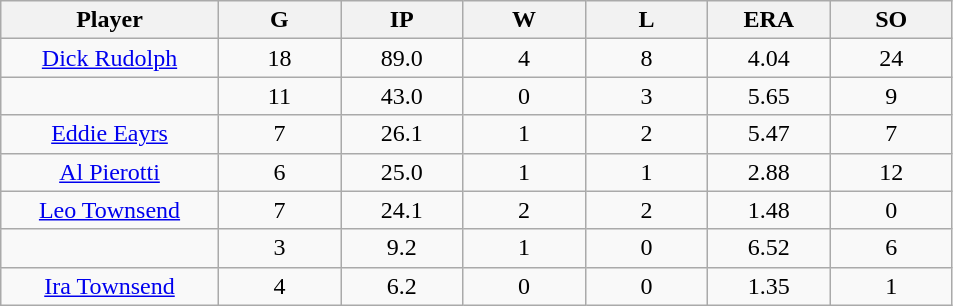<table class="wikitable sortable">
<tr>
<th bgcolor="#DDDDFF" width="16%">Player</th>
<th bgcolor="#DDDDFF" width="9%">G</th>
<th bgcolor="#DDDDFF" width="9%">IP</th>
<th bgcolor="#DDDDFF" width="9%">W</th>
<th bgcolor="#DDDDFF" width="9%">L</th>
<th bgcolor="#DDDDFF" width="9%">ERA</th>
<th bgcolor="#DDDDFF" width="9%">SO</th>
</tr>
<tr align="center">
<td><a href='#'>Dick Rudolph</a></td>
<td>18</td>
<td>89.0</td>
<td>4</td>
<td>8</td>
<td>4.04</td>
<td>24</td>
</tr>
<tr align=center>
<td></td>
<td>11</td>
<td>43.0</td>
<td>0</td>
<td>3</td>
<td>5.65</td>
<td>9</td>
</tr>
<tr align="center">
<td><a href='#'>Eddie Eayrs</a></td>
<td>7</td>
<td>26.1</td>
<td>1</td>
<td>2</td>
<td>5.47</td>
<td>7</td>
</tr>
<tr align=center>
<td><a href='#'>Al Pierotti</a></td>
<td>6</td>
<td>25.0</td>
<td>1</td>
<td>1</td>
<td>2.88</td>
<td>12</td>
</tr>
<tr align=center>
<td><a href='#'>Leo Townsend</a></td>
<td>7</td>
<td>24.1</td>
<td>2</td>
<td>2</td>
<td>1.48</td>
<td>0</td>
</tr>
<tr align=center>
<td></td>
<td>3</td>
<td>9.2</td>
<td>1</td>
<td>0</td>
<td>6.52</td>
<td>6</td>
</tr>
<tr align="center">
<td><a href='#'>Ira Townsend</a></td>
<td>4</td>
<td>6.2</td>
<td>0</td>
<td>0</td>
<td>1.35</td>
<td>1</td>
</tr>
</table>
